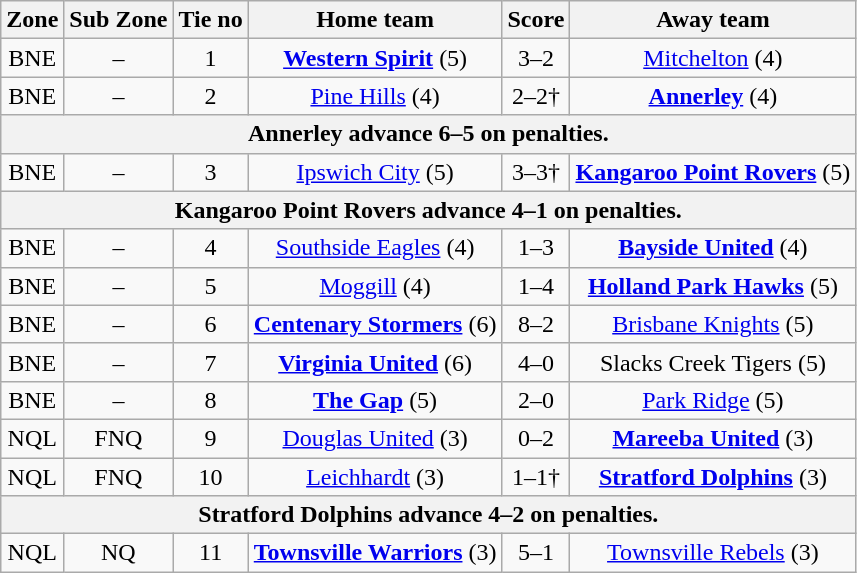<table class="wikitable" style="text-align:center">
<tr>
<th>Zone</th>
<th>Sub Zone</th>
<th>Tie no</th>
<th>Home team</th>
<th>Score</th>
<th>Away team</th>
</tr>
<tr>
<td>BNE</td>
<td>–</td>
<td>1</td>
<td><strong><a href='#'>Western Spirit</a></strong> (5)</td>
<td>3–2</td>
<td><a href='#'>Mitchelton</a> (4)</td>
</tr>
<tr>
<td>BNE</td>
<td>–</td>
<td>2</td>
<td><a href='#'>Pine Hills</a> (4)</td>
<td>2–2†</td>
<td><strong><a href='#'>Annerley</a></strong> (4)</td>
</tr>
<tr>
<th colspan=6>Annerley advance 6–5 on penalties.</th>
</tr>
<tr>
<td>BNE</td>
<td>–</td>
<td>3</td>
<td><a href='#'>Ipswich City</a> (5)</td>
<td>3–3†</td>
<td><strong><a href='#'>Kangaroo Point Rovers</a></strong> (5)</td>
</tr>
<tr>
<th colspan=6>Kangaroo Point Rovers advance 4–1 on penalties.</th>
</tr>
<tr>
<td>BNE</td>
<td>–</td>
<td>4</td>
<td><a href='#'>Southside Eagles</a> (4)</td>
<td>1–3</td>
<td><strong><a href='#'>Bayside United</a></strong> (4)</td>
</tr>
<tr>
<td>BNE</td>
<td>–</td>
<td>5</td>
<td><a href='#'>Moggill</a> (4)</td>
<td>1–4</td>
<td><strong><a href='#'>Holland Park Hawks</a></strong> (5)</td>
</tr>
<tr>
<td>BNE</td>
<td>–</td>
<td>6</td>
<td><strong><a href='#'>Centenary Stormers</a></strong> (6)</td>
<td>8–2</td>
<td><a href='#'>Brisbane Knights</a> (5)</td>
</tr>
<tr>
<td>BNE</td>
<td>–</td>
<td>7</td>
<td><strong><a href='#'>Virginia United</a></strong> (6)</td>
<td>4–0</td>
<td>Slacks Creek Tigers (5)</td>
</tr>
<tr>
<td>BNE</td>
<td>–</td>
<td>8</td>
<td><strong><a href='#'>The Gap</a></strong> (5)</td>
<td>2–0</td>
<td><a href='#'>Park Ridge</a> (5)</td>
</tr>
<tr>
<td>NQL</td>
<td>FNQ</td>
<td>9</td>
<td><a href='#'>Douglas United</a> (3)</td>
<td>0–2</td>
<td><strong><a href='#'>Mareeba United</a></strong> (3)</td>
</tr>
<tr>
<td>NQL</td>
<td>FNQ</td>
<td>10</td>
<td><a href='#'>Leichhardt</a> (3)</td>
<td>1–1†</td>
<td><strong><a href='#'>Stratford Dolphins</a></strong> (3)</td>
</tr>
<tr>
<th colspan=6>Stratford Dolphins advance 4–2 on penalties.</th>
</tr>
<tr>
<td>NQL</td>
<td>NQ</td>
<td>11</td>
<td><strong><a href='#'>Townsville Warriors</a></strong> (3)</td>
<td>5–1</td>
<td><a href='#'>Townsville Rebels</a> (3)</td>
</tr>
</table>
